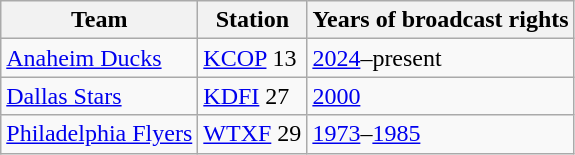<table class="wikitable">
<tr>
<th>Team</th>
<th>Station</th>
<th>Years of broadcast rights</th>
</tr>
<tr>
<td><a href='#'>Anaheim Ducks</a></td>
<td><a href='#'>KCOP</a> 13</td>
<td><a href='#'>2024</a>–present</td>
</tr>
<tr>
<td><a href='#'>Dallas Stars</a></td>
<td><a href='#'>KDFI</a> 27</td>
<td><a href='#'>2000</a></td>
</tr>
<tr>
<td><a href='#'>Philadelphia Flyers</a></td>
<td><a href='#'>WTXF</a> 29</td>
<td><a href='#'>1973</a>–<a href='#'>1985</a></td>
</tr>
</table>
